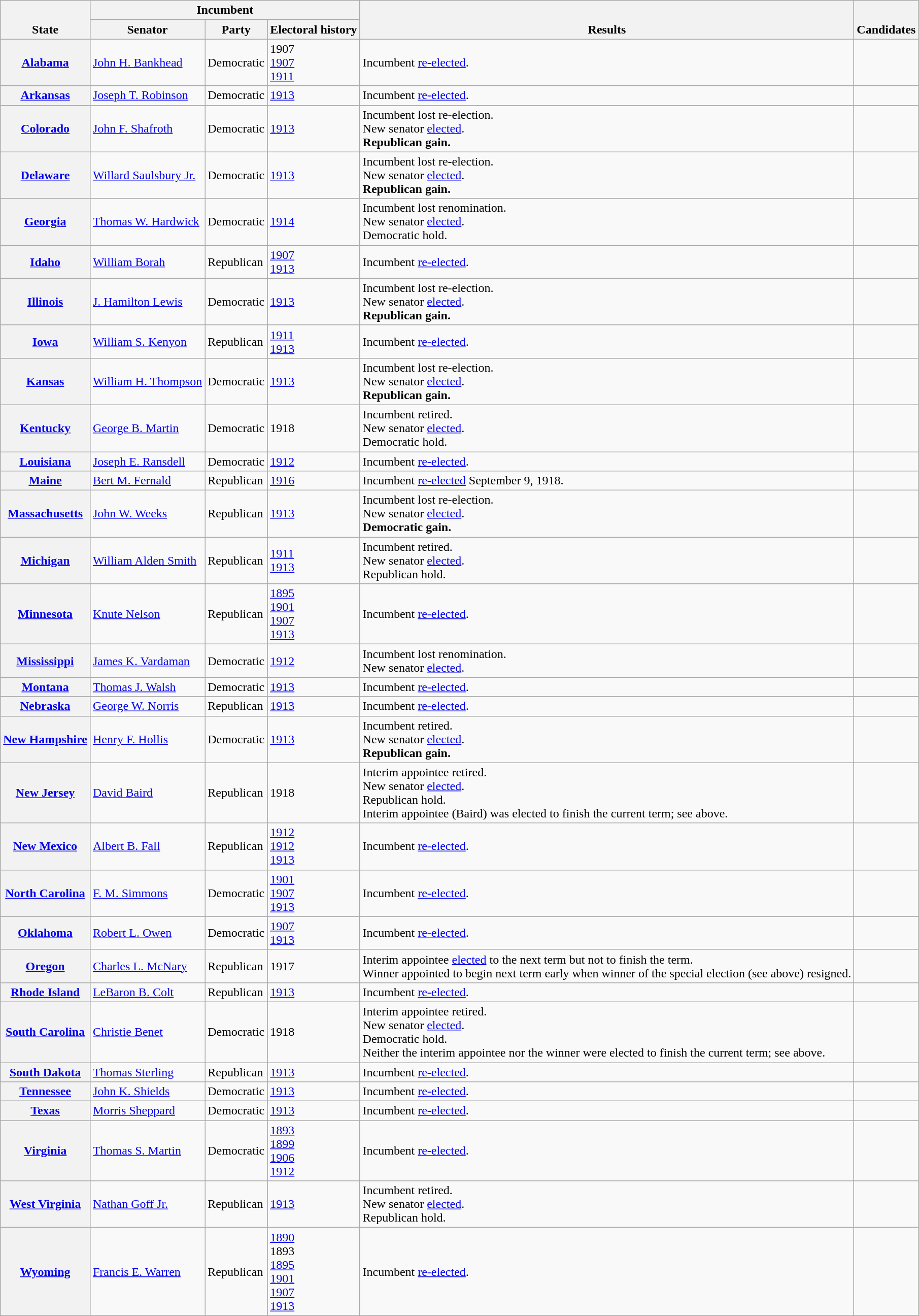<table class=wikitable>
<tr valign=bottom>
<th rowspan=2>State</th>
<th colspan=3>Incumbent</th>
<th rowspan=2>Results</th>
<th rowspan=2>Candidates</th>
</tr>
<tr>
<th>Senator</th>
<th>Party</th>
<th>Electoral history</th>
</tr>
<tr>
<th><a href='#'>Alabama</a></th>
<td><a href='#'>John H. Bankhead</a></td>
<td>Democratic</td>
<td>1907 <br><a href='#'>1907 </a><br><a href='#'>1911 </a></td>
<td>Incumbent <a href='#'>re-elected</a>.</td>
<td nowrap></td>
</tr>
<tr>
<th><a href='#'>Arkansas</a></th>
<td><a href='#'>Joseph T. Robinson</a></td>
<td>Democratic</td>
<td><a href='#'>1913</a></td>
<td>Incumbent <a href='#'>re-elected</a>.</td>
<td nowrap></td>
</tr>
<tr>
<th><a href='#'>Colorado</a></th>
<td><a href='#'>John F. Shafroth</a></td>
<td>Democratic</td>
<td><a href='#'>1913</a></td>
<td>Incumbent lost re-election.<br>New senator <a href='#'>elected</a>.<br><strong>Republican gain.</strong></td>
<td nowrap></td>
</tr>
<tr>
<th><a href='#'>Delaware</a></th>
<td><a href='#'>Willard Saulsbury Jr.</a></td>
<td>Democratic</td>
<td><a href='#'>1913</a></td>
<td>Incumbent lost re-election.<br>New senator <a href='#'>elected</a>.<br><strong>Republican gain.</strong></td>
<td nowrap></td>
</tr>
<tr>
<th><a href='#'>Georgia</a></th>
<td><a href='#'>Thomas W. Hardwick</a></td>
<td>Democratic</td>
<td><a href='#'>1914 </a></td>
<td>Incumbent lost renomination.<br>New senator <a href='#'>elected</a>.<br>Democratic hold.</td>
<td nowrap></td>
</tr>
<tr>
<th><a href='#'>Idaho</a></th>
<td><a href='#'>William Borah</a></td>
<td>Republican</td>
<td><a href='#'>1907</a><br><a href='#'>1913</a></td>
<td>Incumbent <a href='#'>re-elected</a>.</td>
<td nowrap></td>
</tr>
<tr>
<th><a href='#'>Illinois</a></th>
<td><a href='#'>J. Hamilton Lewis</a></td>
<td>Democratic</td>
<td><a href='#'>1913 </a></td>
<td>Incumbent lost re-election.<br>New senator <a href='#'>elected</a>.<br><strong>Republican gain.</strong></td>
<td nowrap></td>
</tr>
<tr>
<th><a href='#'>Iowa</a></th>
<td><a href='#'>William S. Kenyon</a></td>
<td>Republican</td>
<td><a href='#'>1911 </a><br><a href='#'>1913</a></td>
<td>Incumbent <a href='#'>re-elected</a>.</td>
<td nowrap></td>
</tr>
<tr>
<th><a href='#'>Kansas</a></th>
<td><a href='#'>William H. Thompson</a></td>
<td>Democratic</td>
<td><a href='#'>1913</a></td>
<td>Incumbent lost re-election.<br>New senator <a href='#'>elected</a>.<br><strong>Republican gain.</strong></td>
<td nowrap></td>
</tr>
<tr>
<th><a href='#'>Kentucky</a></th>
<td><a href='#'>George B. Martin</a></td>
<td>Democratic</td>
<td>1918 </td>
<td>Incumbent retired.<br>New senator <a href='#'>elected</a>.<br>Democratic hold.</td>
<td nowrap></td>
</tr>
<tr>
<th><a href='#'>Louisiana</a></th>
<td><a href='#'>Joseph E. Ransdell</a></td>
<td>Democratic</td>
<td><a href='#'>1912</a></td>
<td>Incumbent <a href='#'>re-elected</a>.</td>
<td nowrap></td>
</tr>
<tr>
<th><a href='#'>Maine</a></th>
<td><a href='#'>Bert M. Fernald</a></td>
<td>Republican</td>
<td><a href='#'>1916 </a></td>
<td>Incumbent <a href='#'>re-elected</a> September 9, 1918.</td>
<td nowrap></td>
</tr>
<tr>
<th><a href='#'>Massachusetts</a></th>
<td><a href='#'>John W. Weeks</a></td>
<td>Republican</td>
<td><a href='#'>1913</a></td>
<td>Incumbent lost re-election.<br>New senator <a href='#'>elected</a>.<br><strong>Democratic gain.</strong></td>
<td nowrap></td>
</tr>
<tr>
<th><a href='#'>Michigan</a></th>
<td><a href='#'>William Alden Smith</a></td>
<td>Republican</td>
<td><a href='#'>1911</a><br><a href='#'>1913</a></td>
<td>Incumbent retired.<br>New senator <a href='#'>elected</a>.<br>Republican hold.</td>
<td nowrap></td>
</tr>
<tr>
<th><a href='#'>Minnesota</a></th>
<td><a href='#'>Knute Nelson</a></td>
<td>Republican</td>
<td><a href='#'>1895</a><br><a href='#'>1901</a><br><a href='#'>1907</a><br><a href='#'>1913</a></td>
<td>Incumbent <a href='#'>re-elected</a>.</td>
<td nowrap></td>
</tr>
<tr>
<th><a href='#'>Mississippi</a></th>
<td><a href='#'>James K. Vardaman</a></td>
<td>Democratic</td>
<td><a href='#'>1912</a></td>
<td>Incumbent lost renomination.<br>New senator <a href='#'>elected</a>.</td>
<td nowrap></td>
</tr>
<tr>
<th><a href='#'>Montana</a></th>
<td><a href='#'>Thomas J. Walsh</a></td>
<td>Democratic</td>
<td><a href='#'>1913</a></td>
<td>Incumbent <a href='#'>re-elected</a>.</td>
<td nowrap></td>
</tr>
<tr>
<th><a href='#'>Nebraska</a></th>
<td><a href='#'>George W. Norris</a></td>
<td>Republican</td>
<td><a href='#'>1913</a></td>
<td>Incumbent <a href='#'>re-elected</a>.</td>
<td nowrap></td>
</tr>
<tr>
<th><a href='#'>New Hampshire</a></th>
<td><a href='#'>Henry F. Hollis</a></td>
<td>Democratic</td>
<td><a href='#'>1913</a></td>
<td>Incumbent retired.<br>New senator <a href='#'>elected</a>.<br><strong>Republican gain.</strong></td>
<td nowrap></td>
</tr>
<tr>
<th><a href='#'>New Jersey</a></th>
<td><a href='#'>David Baird</a></td>
<td>Republican</td>
<td>1918 </td>
<td>Interim appointee retired.<br>New senator <a href='#'>elected</a>.<br>Republican hold.<br>Interim appointee (Baird) was elected to finish the current term; see above.</td>
<td nowrap></td>
</tr>
<tr>
<th><a href='#'>New Mexico</a></th>
<td><a href='#'>Albert B. Fall</a></td>
<td>Republican</td>
<td><a href='#'>1912 </a><br><a href='#'>1912</a> <br><a href='#'>1913</a></td>
<td>Incumbent <a href='#'>re-elected</a>.</td>
<td nowrap></td>
</tr>
<tr>
<th><a href='#'>North Carolina</a></th>
<td><a href='#'>F. M. Simmons</a></td>
<td>Democratic</td>
<td><a href='#'>1901</a><br><a href='#'>1907</a><br><a href='#'>1913</a></td>
<td>Incumbent <a href='#'>re-elected</a>.</td>
<td nowrap></td>
</tr>
<tr>
<th><a href='#'>Oklahoma</a></th>
<td><a href='#'>Robert L. Owen</a></td>
<td>Democratic</td>
<td><a href='#'>1907 </a><br><a href='#'>1913</a></td>
<td>Incumbent <a href='#'>re-elected</a>.</td>
<td nowrap></td>
</tr>
<tr>
<th><a href='#'>Oregon</a></th>
<td><a href='#'>Charles L. McNary</a></td>
<td>Republican</td>
<td>1917 </td>
<td>Interim appointee <a href='#'>elected</a> to the next term but not to finish the term.<br>Winner appointed to begin next term early when winner of the special election (see above) resigned.</td>
<td nowrap></td>
</tr>
<tr>
<th><a href='#'>Rhode Island</a></th>
<td><a href='#'>LeBaron B. Colt</a></td>
<td>Republican</td>
<td><a href='#'>1913</a></td>
<td>Incumbent <a href='#'>re-elected</a>.</td>
<td nowrap></td>
</tr>
<tr>
<th><a href='#'>South Carolina</a></th>
<td><a href='#'>Christie Benet</a></td>
<td>Democratic</td>
<td>1918 </td>
<td>Interim appointee retired.<br>New senator <a href='#'>elected</a>.<br>Democratic hold.<br>Neither the interim appointee nor the winner were elected to finish the current term; see above.</td>
<td nowrap></td>
</tr>
<tr>
<th><a href='#'>South Dakota</a></th>
<td><a href='#'>Thomas Sterling</a></td>
<td>Republican</td>
<td><a href='#'>1913</a></td>
<td>Incumbent <a href='#'>re-elected</a>.</td>
<td nowrap></td>
</tr>
<tr>
<th><a href='#'>Tennessee</a></th>
<td><a href='#'>John K. Shields</a></td>
<td>Democratic</td>
<td><a href='#'>1913</a></td>
<td>Incumbent <a href='#'>re-elected</a>.</td>
<td nowrap></td>
</tr>
<tr>
<th><a href='#'>Texas</a></th>
<td><a href='#'>Morris Sheppard</a></td>
<td>Democratic</td>
<td><a href='#'>1913 </a></td>
<td>Incumbent <a href='#'>re-elected</a>.</td>
<td nowrap></td>
</tr>
<tr>
<th><a href='#'>Virginia</a></th>
<td><a href='#'>Thomas S. Martin</a></td>
<td>Democratic</td>
<td><a href='#'>1893 </a><br><a href='#'>1899 </a><br><a href='#'>1906</a><br><a href='#'>1912</a></td>
<td>Incumbent <a href='#'>re-elected</a>.</td>
<td nowrap></td>
</tr>
<tr>
<th><a href='#'>West Virginia</a></th>
<td><a href='#'>Nathan Goff Jr.</a></td>
<td>Republican</td>
<td><a href='#'>1913</a></td>
<td>Incumbent retired.<br>New senator <a href='#'>elected</a>.<br>Republican hold.</td>
<td nowrap></td>
</tr>
<tr>
<th><a href='#'>Wyoming</a></th>
<td><a href='#'>Francis E. Warren</a></td>
<td>Republican</td>
<td><a href='#'>1890</a><br>1893 <br><a href='#'>1895</a><br><a href='#'>1901</a><br><a href='#'>1907</a><br><a href='#'>1913</a></td>
<td>Incumbent <a href='#'>re-elected</a>.</td>
<td nowrap></td>
</tr>
</table>
